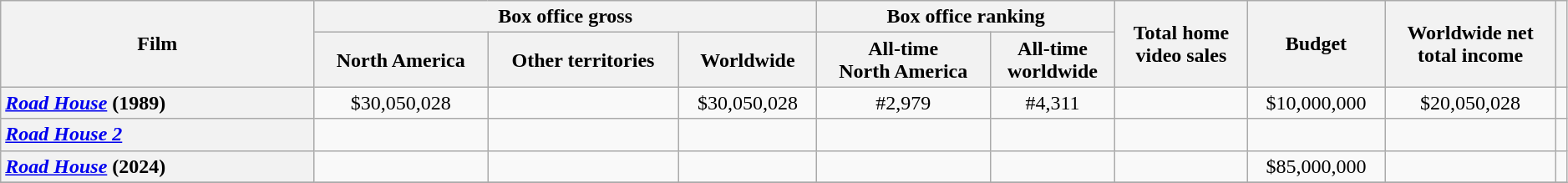<table class="wikitable sortable" width=99% border="1" style="text-align: center;">
<tr>
<th rowspan="2" style="width:20%;">Film</th>
<th colspan="3">Box office gross</th>
<th colspan="2">Box office ranking</th>
<th rowspan="2">Total home <br>video sales</th>
<th rowspan="2">Budget</th>
<th rowspan="2">Worldwide net<br>total income</th>
<th rowspan="2"></th>
</tr>
<tr>
<th>North America</th>
<th>Other territories</th>
<th>Worldwide</th>
<th>All-time <br>North America</th>
<th>All-time <br>worldwide</th>
</tr>
<tr>
<th style="text-align: left;"><em><a href='#'>Road House</a></em> (1989)</th>
<td>$30,050,028</td>
<td></td>
<td>$30,050,028</td>
<td>#2,979</td>
<td>#4,311</td>
<td></td>
<td>$10,000,000</td>
<td>$20,050,028</td>
<td></td>
</tr>
<tr>
<th style="text-align: left;"><em><a href='#'>Road House 2</a></em></th>
<td></td>
<td></td>
<td></td>
<td></td>
<td></td>
<td></td>
<td></td>
<td></td>
<td></td>
</tr>
<tr>
<th style="text-align: left;"><em><a href='#'>Road House</a></em> (2024)</th>
<td></td>
<td></td>
<td></td>
<td></td>
<td></td>
<td></td>
<td>$85,000,000</td>
<td></td>
<td></td>
</tr>
<tr>
</tr>
</table>
